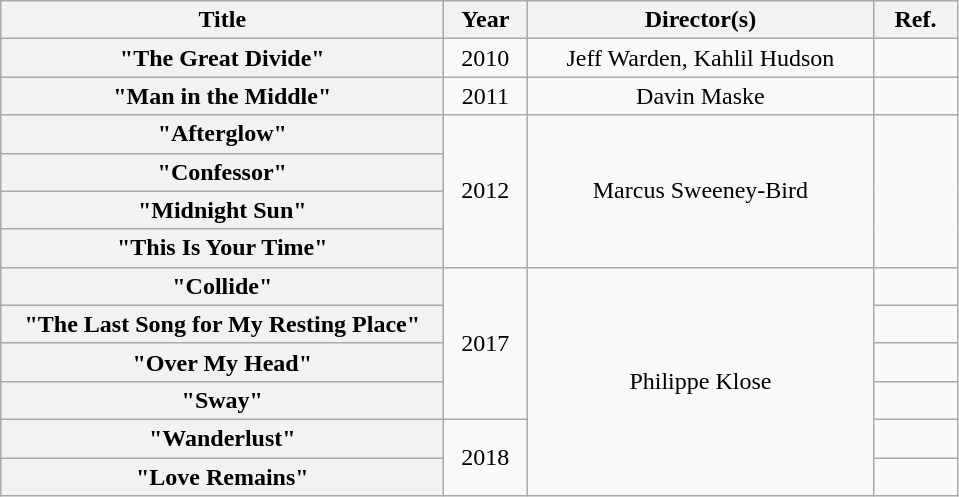<table class="wikitable plainrowheaders" style="text-align:center">
<tr>
<th scope="col" style="width:18em">Title</th>
<th scope="col" style="width:3em">Year</th>
<th scope="col" style="width:14em">Director(s)</th>
<th scope="col" style="width:3em">Ref.</th>
</tr>
<tr>
<th scope="row">"The Great Divide"</th>
<td>2010</td>
<td>Jeff Warden, Kahlil Hudson</td>
<td></td>
</tr>
<tr>
<th scope="row">"Man in the Middle"</th>
<td>2011</td>
<td>Davin Maske</td>
<td></td>
</tr>
<tr>
<th scope="row">"Afterglow"</th>
<td rowspan="4">2012</td>
<td rowspan="4">Marcus Sweeney-Bird</td>
<td rowspan="4"></td>
</tr>
<tr>
<th scope="row">"Confessor"</th>
</tr>
<tr>
<th scope="row">"Midnight Sun"</th>
</tr>
<tr>
<th scope="row">"This Is Your Time"</th>
</tr>
<tr>
<th scope="row">"Collide"</th>
<td rowspan="4">2017</td>
<td rowspan="6">Philippe Klose</td>
<td></td>
</tr>
<tr>
<th scope="row">"The Last Song for My Resting Place"</th>
<td></td>
</tr>
<tr>
<th scope="row">"Over My Head"</th>
<td></td>
</tr>
<tr>
<th scope="row">"Sway"</th>
<td></td>
</tr>
<tr>
<th scope="row">"Wanderlust"</th>
<td rowspan="2">2018</td>
<td></td>
</tr>
<tr>
<th scope="row">"Love Remains"</th>
<td></td>
</tr>
</table>
